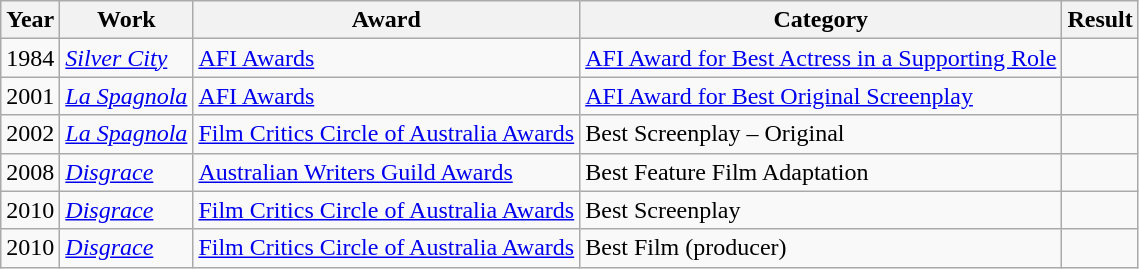<table class=wikitable>
<tr>
<th>Year</th>
<th>Work</th>
<th>Award</th>
<th>Category</th>
<th>Result</th>
</tr>
<tr>
<td>1984</td>
<td><em><a href='#'>Silver City</a></em></td>
<td><a href='#'>AFI Awards</a></td>
<td><a href='#'>AFI Award for Best Actress in a Supporting Role</a></td>
<td></td>
</tr>
<tr>
<td>2001</td>
<td><em><a href='#'>La Spagnola</a></em></td>
<td><a href='#'>AFI Awards</a></td>
<td><a href='#'>AFI Award for Best Original Screenplay</a></td>
<td></td>
</tr>
<tr>
<td>2002</td>
<td><em><a href='#'>La Spagnola</a></em></td>
<td><a href='#'>Film Critics Circle of Australia Awards</a></td>
<td>Best Screenplay – Original</td>
<td></td>
</tr>
<tr>
<td>2008</td>
<td><em><a href='#'>Disgrace</a></em></td>
<td><a href='#'>Australian Writers Guild Awards</a></td>
<td>Best Feature Film Adaptation</td>
<td></td>
</tr>
<tr>
<td>2010</td>
<td><em><a href='#'>Disgrace</a></em></td>
<td><a href='#'>Film Critics Circle of Australia Awards</a></td>
<td>Best Screenplay</td>
<td></td>
</tr>
<tr>
<td>2010</td>
<td><em><a href='#'>Disgrace</a></em></td>
<td><a href='#'>Film Critics Circle of Australia Awards</a></td>
<td>Best Film (producer)</td>
<td></td>
</tr>
</table>
